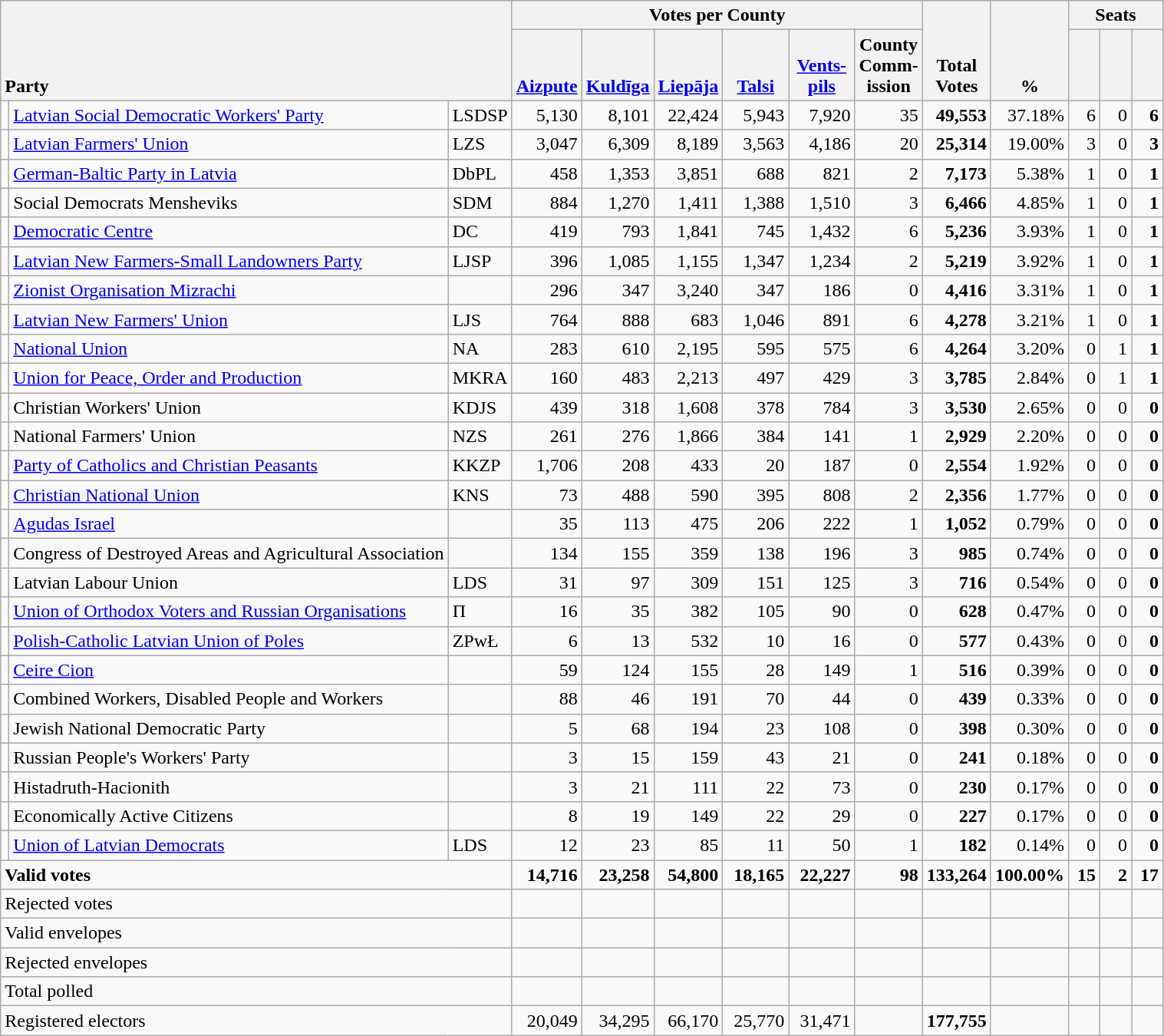<table class="wikitable" border="1" style="text-align:right;">
<tr>
<th style="text-align:left;" valign=bottom rowspan=2 colspan=3>Party</th>
<th colspan=6>Votes per County</th>
<th align=center valign=bottom rowspan=2 width="50">Total Votes</th>
<th align=center valign=bottom rowspan=2 width="50">%</th>
<th colspan=3>Seats</th>
</tr>
<tr>
<th align=center valign=bottom width="50"><a href='#'>Aizpute</a></th>
<th align=center valign=bottom width="50"><a href='#'>Kuldīga</a></th>
<th align=center valign=bottom width="50"><a href='#'>Liepāja</a></th>
<th align=center valign=bottom width="50"><a href='#'>Talsi</a></th>
<th align=center valign=bottom width="50"><a href='#'>Vents- pils</a></th>
<th align=center valign=bottom width="50">County Comm- ission</th>
<th align=center valign=bottom width="20"><small></small></th>
<th align=center valign=bottom width="20"><small><a href='#'></a></small></th>
<th align=center valign=bottom width="20"><small></small></th>
</tr>
<tr>
<td></td>
<td align=left style="white-space: nowrap;"><a href='#'>Latvian Social Democratic Workers' Party</a></td>
<td align=left>LSDSP</td>
<td>5,130</td>
<td>8,101</td>
<td>22,424</td>
<td>5,943</td>
<td>7,920</td>
<td>35</td>
<td><strong>49,553</strong></td>
<td>37.18%</td>
<td>6</td>
<td>0</td>
<td><strong>6</strong></td>
</tr>
<tr>
<td></td>
<td align=left><a href='#'>Latvian Farmers' Union</a></td>
<td align=left>LZS</td>
<td>3,047</td>
<td>6,309</td>
<td>8,189</td>
<td>3,563</td>
<td>4,186</td>
<td>20</td>
<td><strong>25,314</strong></td>
<td>19.00%</td>
<td>3</td>
<td>0</td>
<td><strong>3</strong></td>
</tr>
<tr>
<td></td>
<td align=left><a href='#'>German-Baltic Party in Latvia</a></td>
<td align=left>DbPL</td>
<td>458</td>
<td>1,353</td>
<td>3,851</td>
<td>688</td>
<td>821</td>
<td>2</td>
<td><strong>7,173</strong></td>
<td>5.38%</td>
<td>1</td>
<td>0</td>
<td><strong>1</strong></td>
</tr>
<tr>
<td></td>
<td align=left>Social Democrats Mensheviks</td>
<td align=left>SDM</td>
<td>884</td>
<td>1,270</td>
<td>1,411</td>
<td>1,388</td>
<td>1,510</td>
<td>3</td>
<td><strong>6,466</strong></td>
<td>4.85%</td>
<td>1</td>
<td>0</td>
<td><strong>1</strong></td>
</tr>
<tr>
<td></td>
<td align=left><a href='#'>Democratic Centre</a></td>
<td align=left>DC</td>
<td>419</td>
<td>793</td>
<td>1,841</td>
<td>745</td>
<td>1,432</td>
<td>6</td>
<td><strong>5,236</strong></td>
<td>3.93%</td>
<td>1</td>
<td>0</td>
<td><strong>1</strong></td>
</tr>
<tr>
<td></td>
<td align=left><a href='#'>Latvian New Farmers-Small Landowners Party</a></td>
<td align=left>LJSP</td>
<td>396</td>
<td>1,085</td>
<td>1,155</td>
<td>1,347</td>
<td>1,234</td>
<td>2</td>
<td><strong>5,219</strong></td>
<td>3.92%</td>
<td>1</td>
<td>0</td>
<td><strong>1</strong></td>
</tr>
<tr>
<td></td>
<td align=left><a href='#'>Zionist Organisation Mizrachi</a></td>
<td align=left></td>
<td>296</td>
<td>347</td>
<td>3,240</td>
<td>347</td>
<td>186</td>
<td>0</td>
<td><strong>4,416</strong></td>
<td>3.31%</td>
<td>1</td>
<td>0</td>
<td><strong>1</strong></td>
</tr>
<tr>
<td></td>
<td align=left><a href='#'>Latvian New Farmers' Union</a></td>
<td align=left>LJS</td>
<td>764</td>
<td>888</td>
<td>683</td>
<td>1,046</td>
<td>891</td>
<td>6</td>
<td><strong>4,278</strong></td>
<td>3.21%</td>
<td>1</td>
<td>0</td>
<td><strong>1</strong></td>
</tr>
<tr>
<td></td>
<td align=left><a href='#'>National Union</a></td>
<td align=left>NA</td>
<td>283</td>
<td>610</td>
<td>2,195</td>
<td>595</td>
<td>575</td>
<td>6</td>
<td><strong>4,264</strong></td>
<td>3.20%</td>
<td>0</td>
<td>1</td>
<td><strong>1</strong></td>
</tr>
<tr>
<td></td>
<td align=left><a href='#'>Union for Peace, Order and Production</a></td>
<td align=left>MKRA</td>
<td>160</td>
<td>483</td>
<td>2,213</td>
<td>497</td>
<td>429</td>
<td>3</td>
<td><strong>3,785</strong></td>
<td>2.84%</td>
<td>0</td>
<td>1</td>
<td><strong>1</strong></td>
</tr>
<tr>
<td></td>
<td align=left>Christian Workers' Union</td>
<td align=left>KDJS</td>
<td>439</td>
<td>318</td>
<td>1,608</td>
<td>378</td>
<td>784</td>
<td>3</td>
<td><strong>3,530</strong></td>
<td>2.65%</td>
<td>0</td>
<td>0</td>
<td><strong>0</strong></td>
</tr>
<tr>
<td></td>
<td align=left>National Farmers' Union</td>
<td align=left>NZS</td>
<td>261</td>
<td>276</td>
<td>1,866</td>
<td>384</td>
<td>141</td>
<td>1</td>
<td><strong>2,929</strong></td>
<td>2.20%</td>
<td>0</td>
<td>0</td>
<td><strong>0</strong></td>
</tr>
<tr>
<td></td>
<td align=left><a href='#'>Party of Catholics and Christian Peasants</a></td>
<td align=left>KKZP</td>
<td>1,706</td>
<td>208</td>
<td>433</td>
<td>20</td>
<td>187</td>
<td>0</td>
<td><strong>2,554</strong></td>
<td>1.92%</td>
<td>0</td>
<td>0</td>
<td><strong>0</strong></td>
</tr>
<tr>
<td></td>
<td align=left><a href='#'>Christian National Union</a></td>
<td align=left>KNS</td>
<td>73</td>
<td>488</td>
<td>590</td>
<td>395</td>
<td>808</td>
<td>2</td>
<td><strong>2,356</strong></td>
<td>1.77%</td>
<td>0</td>
<td>0</td>
<td><strong>0</strong></td>
</tr>
<tr>
<td></td>
<td align=left><a href='#'>Agudas Israel</a></td>
<td align=left></td>
<td>35</td>
<td>113</td>
<td>475</td>
<td>206</td>
<td>222</td>
<td>1</td>
<td><strong>1,052</strong></td>
<td>0.79%</td>
<td>0</td>
<td>0</td>
<td><strong>0</strong></td>
</tr>
<tr>
<td></td>
<td align=left>Congress of Destroyed Areas and Agricultural Association</td>
<td align=left></td>
<td>134</td>
<td>155</td>
<td>359</td>
<td>138</td>
<td>196</td>
<td>3</td>
<td><strong>985</strong></td>
<td>0.74%</td>
<td>0</td>
<td>0</td>
<td><strong>0</strong></td>
</tr>
<tr>
<td></td>
<td align=left>Latvian Labour Union</td>
<td align=left>LDS</td>
<td>31</td>
<td>97</td>
<td>309</td>
<td>151</td>
<td>125</td>
<td>3</td>
<td><strong>716</strong></td>
<td>0.54%</td>
<td>0</td>
<td>0</td>
<td><strong>0</strong></td>
</tr>
<tr>
<td></td>
<td align=left><a href='#'>Union of Orthodox Voters and Russian Organisations</a></td>
<td align=left>П</td>
<td>16</td>
<td>35</td>
<td>382</td>
<td>105</td>
<td>90</td>
<td>0</td>
<td><strong>628</strong></td>
<td>0.47%</td>
<td>0</td>
<td>0</td>
<td><strong>0</strong></td>
</tr>
<tr>
<td></td>
<td align=left><a href='#'>Polish-Catholic Latvian Union of Poles</a></td>
<td align=left>ZPwŁ</td>
<td>6</td>
<td>13</td>
<td>532</td>
<td>10</td>
<td>16</td>
<td>0</td>
<td><strong>577</strong></td>
<td>0.43%</td>
<td>0</td>
<td>0</td>
<td><strong>0</strong></td>
</tr>
<tr>
<td></td>
<td align=left><a href='#'>Ceire Cion</a></td>
<td align=left></td>
<td>59</td>
<td>124</td>
<td>155</td>
<td>28</td>
<td>149</td>
<td>1</td>
<td><strong>516</strong></td>
<td>0.39%</td>
<td>0</td>
<td>0</td>
<td><strong>0</strong></td>
</tr>
<tr>
<td></td>
<td align=left>Combined Workers, Disabled People and Workers</td>
<td align=left></td>
<td>88</td>
<td>46</td>
<td>191</td>
<td>70</td>
<td>44</td>
<td>0</td>
<td><strong>439</strong></td>
<td>0.33%</td>
<td>0</td>
<td>0</td>
<td><strong>0</strong></td>
</tr>
<tr>
<td></td>
<td align=left>Jewish National Democratic Party</td>
<td align=left></td>
<td>5</td>
<td>68</td>
<td>194</td>
<td>23</td>
<td>108</td>
<td>0</td>
<td><strong>398</strong></td>
<td>0.30%</td>
<td>0</td>
<td>0</td>
<td><strong>0</strong></td>
</tr>
<tr>
<td></td>
<td align=left>Russian People's Workers' Party</td>
<td align=left></td>
<td>3</td>
<td>15</td>
<td>159</td>
<td>43</td>
<td>21</td>
<td>0</td>
<td><strong>241</strong></td>
<td>0.18%</td>
<td>0</td>
<td>0</td>
<td><strong>0</strong></td>
</tr>
<tr>
<td></td>
<td align=left>Histadruth-Hacionith</td>
<td align=left></td>
<td>3</td>
<td>21</td>
<td>111</td>
<td>22</td>
<td>73</td>
<td>0</td>
<td><strong>230</strong></td>
<td>0.17%</td>
<td>0</td>
<td>0</td>
<td><strong>0</strong></td>
</tr>
<tr>
<td></td>
<td align=left>Economically Active Citizens</td>
<td align=left></td>
<td>8</td>
<td>19</td>
<td>149</td>
<td>22</td>
<td>29</td>
<td>0</td>
<td><strong>227</strong></td>
<td>0.17%</td>
<td>0</td>
<td>0</td>
<td><strong>0</strong></td>
</tr>
<tr>
<td></td>
<td align=left><a href='#'>Union of Latvian Democrats</a></td>
<td align=left>LDS</td>
<td>12</td>
<td>23</td>
<td>85</td>
<td>11</td>
<td>50</td>
<td>1</td>
<td><strong>182</strong></td>
<td>0.14%</td>
<td>0</td>
<td>0</td>
<td><strong>0</strong></td>
</tr>
<tr style="font-weight:bold">
<td align=left colspan=3>Valid votes</td>
<td>14,716</td>
<td>23,258</td>
<td>54,800</td>
<td>18,165</td>
<td>22,227</td>
<td>98</td>
<td>133,264</td>
<td>100.00%</td>
<td>15</td>
<td>2</td>
<td>17</td>
</tr>
<tr>
<td align=left colspan=3>Rejected votes</td>
<td></td>
<td></td>
<td></td>
<td></td>
<td></td>
<td></td>
<td></td>
<td></td>
<td></td>
<td></td>
<td></td>
</tr>
<tr>
<td align=left colspan=3>Valid envelopes</td>
<td></td>
<td></td>
<td></td>
<td></td>
<td></td>
<td></td>
<td></td>
<td></td>
<td></td>
<td></td>
<td></td>
</tr>
<tr>
<td align=left colspan=3>Rejected envelopes</td>
<td></td>
<td></td>
<td></td>
<td></td>
<td></td>
<td></td>
<td></td>
<td></td>
<td></td>
<td></td>
<td></td>
</tr>
<tr>
<td align=left colspan=3>Total polled</td>
<td></td>
<td></td>
<td></td>
<td></td>
<td></td>
<td></td>
<td></td>
<td></td>
<td></td>
<td></td>
<td></td>
</tr>
<tr>
<td align=left colspan=3>Registered electors</td>
<td>20,049</td>
<td>34,295</td>
<td>66,170</td>
<td>25,770</td>
<td>31,471</td>
<td></td>
<td><strong>177,755</strong></td>
<td></td>
<td></td>
<td></td>
<td></td>
</tr>
</table>
